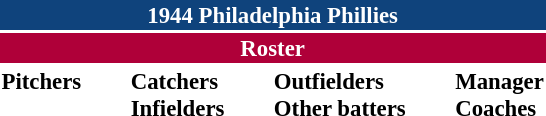<table class="toccolours" style="font-size: 95%;">
<tr>
<th colspan="10" style="background-color: #0f437c; color: white; text-align: center;">1944 Philadelphia Phillies</th>
</tr>
<tr>
<td colspan="10" style="background-color: #af0039; color: white; text-align: center;"><strong>Roster</strong></td>
</tr>
<tr>
<td valign="top"><strong>Pitchers</strong><br>















</td>
<td width="25px"></td>
<td valign="top"><strong>Catchers</strong><br>





<strong>Infielders</strong>








</td>
<td width="25px"></td>
<td valign="top"><strong>Outfielders</strong><br>





<strong>Other batters</strong>

</td>
<td width="25px"></td>
<td valign="top"><strong>Manager</strong><br>
<strong>Coaches</strong>

</td>
</tr>
</table>
